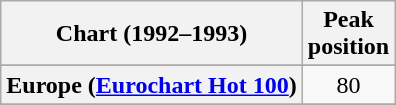<table class="wikitable sortable plainrowheaders" style="text-align:center">
<tr>
<th>Chart (1992–1993)</th>
<th>Peak<br>position</th>
</tr>
<tr>
</tr>
<tr>
</tr>
<tr>
</tr>
<tr>
</tr>
<tr>
<th scope="row">Europe (<a href='#'>Eurochart Hot 100</a>)</th>
<td>80</td>
</tr>
<tr>
</tr>
<tr>
</tr>
<tr>
</tr>
<tr>
</tr>
<tr>
</tr>
<tr>
</tr>
<tr>
</tr>
<tr>
</tr>
<tr>
</tr>
</table>
